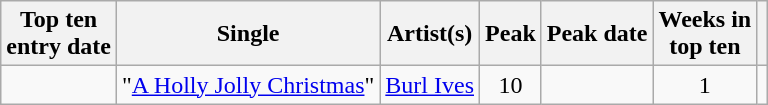<table class="wikitable sortable">
<tr>
<th>Top ten<br>entry date</th>
<th>Single</th>
<th>Artist(s)</th>
<th data-sort-type="number">Peak</th>
<th>Peak date</th>
<th data-sort-type="number">Weeks in<br>top ten</th>
<th></th>
</tr>
<tr>
<td></td>
<td>"<a href='#'>A Holly Jolly Christmas</a>"</td>
<td><a href='#'>Burl Ives</a></td>
<td style="text-align:center;">10</td>
<td></td>
<td style="text-align:center;">1</td>
<td style="text-align:center;"></td>
</tr>
</table>
